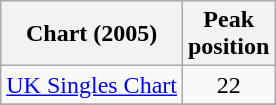<table class="wikitable">
<tr>
<th>Chart (2005)</th>
<th>Peak<br>position</th>
</tr>
<tr>
<td><a href='#'>UK Singles Chart</a></td>
<td align="center">22</td>
</tr>
<tr>
</tr>
</table>
